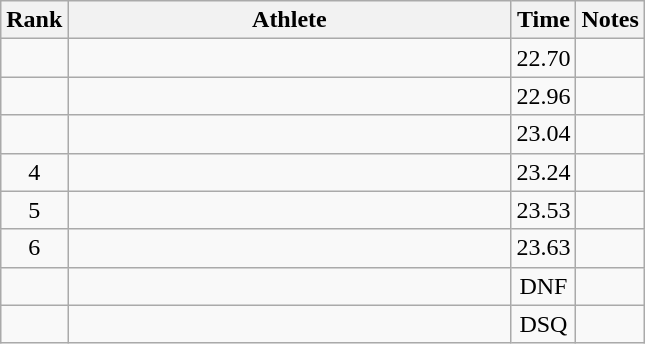<table class="wikitable" style="text-align:center">
<tr>
<th>Rank</th>
<th Style="width:18em">Athlete</th>
<th>Time</th>
<th>Notes</th>
</tr>
<tr>
<td></td>
<td style="text-align:left"></td>
<td>22.70</td>
<td></td>
</tr>
<tr>
<td></td>
<td style="text-align:left"></td>
<td>22.96</td>
<td></td>
</tr>
<tr>
<td></td>
<td style="text-align:left"></td>
<td>23.04</td>
<td></td>
</tr>
<tr>
<td>4</td>
<td style="text-align:left"></td>
<td>23.24</td>
<td></td>
</tr>
<tr>
<td>5</td>
<td style="text-align:left"></td>
<td>23.53</td>
<td></td>
</tr>
<tr>
<td>6</td>
<td style="text-align:left"></td>
<td>23.63</td>
<td></td>
</tr>
<tr>
<td></td>
<td style="text-align:left"></td>
<td>DNF</td>
<td></td>
</tr>
<tr>
<td></td>
<td style="text-align:left"></td>
<td>DSQ</td>
<td></td>
</tr>
</table>
